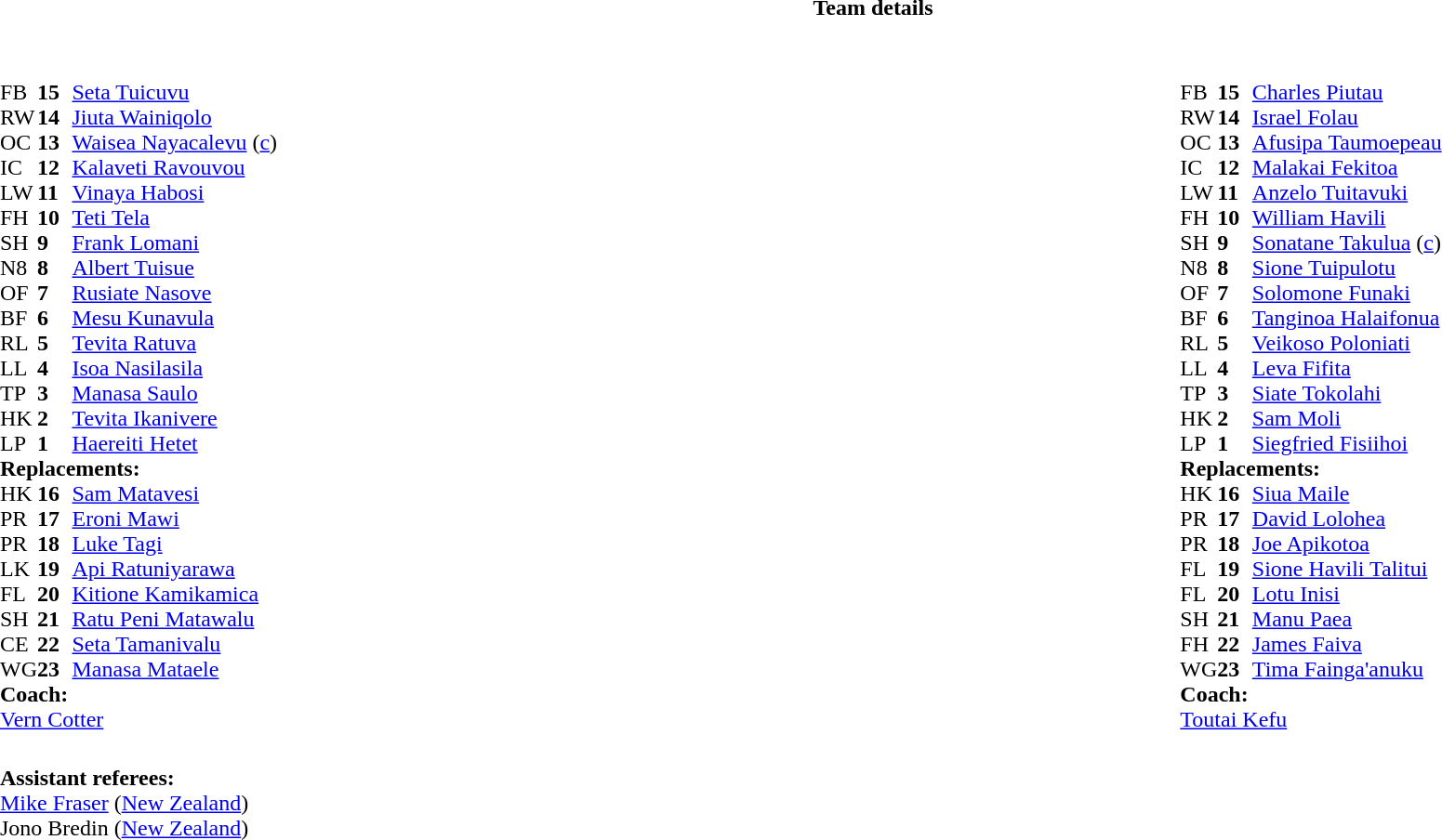<table border="0" style="width:100%;" class="collapsible collapsed">
<tr>
<th>Team details</th>
</tr>
<tr>
<td><br><table style="width:100%">
<tr>
<td style="vertical-align:top;width:50%"><br><table cellspacing="0" cellpadding="0">
<tr>
<th width="25"></th>
<th width="25"></th>
</tr>
<tr>
<td>FB</td>
<td><strong>15</strong></td>
<td><a href='#'>Seta Tuicuvu</a></td>
<td></td>
<td></td>
</tr>
<tr>
<td>RW</td>
<td><strong>14</strong></td>
<td><a href='#'>Jiuta Wainiqolo</a></td>
</tr>
<tr>
<td>OC</td>
<td><strong>13</strong></td>
<td><a href='#'>Waisea Nayacalevu</a> (<a href='#'>c</a>)</td>
<td></td>
<td></td>
</tr>
<tr>
<td>IC</td>
<td><strong>12</strong></td>
<td><a href='#'>Kalaveti Ravouvou</a></td>
</tr>
<tr>
<td>LW</td>
<td><strong>11</strong></td>
<td><a href='#'>Vinaya Habosi</a></td>
</tr>
<tr>
<td>FH</td>
<td><strong>10</strong></td>
<td><a href='#'>Teti Tela</a></td>
<td></td>
</tr>
<tr>
<td>SH</td>
<td><strong>9</strong></td>
<td><a href='#'>Frank Lomani</a></td>
<td></td>
<td></td>
</tr>
<tr>
<td>N8</td>
<td><strong>8</strong></td>
<td><a href='#'>Albert Tuisue</a></td>
<td></td>
<td></td>
</tr>
<tr>
<td>OF</td>
<td><strong>7</strong></td>
<td><a href='#'>Rusiate Nasove</a></td>
</tr>
<tr>
<td>BF</td>
<td><strong>6</strong></td>
<td><a href='#'>Mesu Kunavula</a></td>
</tr>
<tr>
<td>RL</td>
<td><strong>5</strong></td>
<td><a href='#'>Tevita Ratuva</a></td>
<td></td>
<td></td>
</tr>
<tr>
<td>LL</td>
<td><strong>4</strong></td>
<td><a href='#'>Isoa Nasilasila</a></td>
</tr>
<tr>
<td>TP</td>
<td><strong>3</strong></td>
<td><a href='#'>Manasa Saulo</a></td>
<td></td>
<td></td>
</tr>
<tr>
<td>HK</td>
<td><strong>2</strong></td>
<td><a href='#'>Tevita Ikanivere</a></td>
<td></td>
<td></td>
</tr>
<tr>
<td>LP</td>
<td><strong>1</strong></td>
<td><a href='#'>Haereiti Hetet</a></td>
<td></td>
<td></td>
</tr>
<tr>
<td colspan=3><strong>Replacements:</strong></td>
</tr>
<tr>
<td>HK</td>
<td><strong>16</strong></td>
<td><a href='#'>Sam Matavesi</a></td>
<td></td>
<td></td>
</tr>
<tr>
<td>PR</td>
<td><strong>17</strong></td>
<td><a href='#'>Eroni Mawi</a></td>
<td></td>
<td></td>
</tr>
<tr>
<td>PR</td>
<td><strong>18</strong></td>
<td><a href='#'>Luke Tagi</a></td>
<td></td>
<td></td>
</tr>
<tr>
<td>LK</td>
<td><strong>19</strong></td>
<td><a href='#'>Api Ratuniyarawa</a></td>
<td></td>
<td></td>
</tr>
<tr>
<td>FL</td>
<td><strong>20</strong></td>
<td><a href='#'>Kitione Kamikamica</a></td>
<td></td>
<td></td>
</tr>
<tr>
<td>SH</td>
<td><strong>21</strong></td>
<td><a href='#'>Ratu Peni Matawalu</a></td>
<td></td>
<td></td>
</tr>
<tr>
<td>CE</td>
<td><strong>22</strong></td>
<td><a href='#'>Seta Tamanivalu</a></td>
<td></td>
<td></td>
</tr>
<tr>
<td>WG</td>
<td><strong>23</strong></td>
<td><a href='#'>Manasa Mataele</a></td>
<td></td>
<td></td>
</tr>
<tr>
<td colspan=3><strong>Coach:</strong></td>
</tr>
<tr>
<td colspan="4"> <a href='#'>Vern Cotter</a></td>
</tr>
</table>
</td>
<td style="vertical-align:top;width:50%"><br><table cellspacing="0" cellpadding="0" style="margin:auto">
<tr>
<th width="25"></th>
<th width="25"></th>
</tr>
<tr>
<td>FB</td>
<td><strong>15</strong></td>
<td><a href='#'>Charles Piutau</a></td>
</tr>
<tr>
<td>RW</td>
<td><strong>14</strong></td>
<td><a href='#'>Israel Folau</a></td>
<td></td>
<td></td>
</tr>
<tr>
<td>OC</td>
<td><strong>13</strong></td>
<td><a href='#'>Afusipa Taumoepeau</a></td>
</tr>
<tr>
<td>IC</td>
<td><strong>12</strong></td>
<td><a href='#'>Malakai Fekitoa</a></td>
<td></td>
<td></td>
</tr>
<tr>
<td>LW</td>
<td><strong>11</strong></td>
<td><a href='#'>Anzelo Tuitavuki</a></td>
</tr>
<tr>
<td>FH</td>
<td><strong>10</strong></td>
<td><a href='#'>William Havili</a></td>
</tr>
<tr>
<td>SH</td>
<td><strong>9</strong></td>
<td><a href='#'>Sonatane Takulua</a> (<a href='#'>c</a>)</td>
<td></td>
<td></td>
</tr>
<tr>
<td>N8</td>
<td><strong>8</strong></td>
<td><a href='#'>Sione Tuipulotu</a></td>
<td></td>
<td></td>
</tr>
<tr>
<td>OF</td>
<td><strong>7</strong></td>
<td><a href='#'>Solomone Funaki</a></td>
</tr>
<tr>
<td>BF</td>
<td><strong>6</strong></td>
<td><a href='#'>Tanginoa Halaifonua</a></td>
</tr>
<tr>
<td>RL</td>
<td><strong>5</strong></td>
<td><a href='#'>Veikoso Poloniati</a></td>
<td></td>
<td></td>
</tr>
<tr>
<td>LL</td>
<td><strong>4</strong></td>
<td><a href='#'>Leva Fifita</a></td>
</tr>
<tr>
<td>TP</td>
<td><strong>3</strong></td>
<td><a href='#'>Siate Tokolahi</a></td>
<td></td>
<td></td>
</tr>
<tr>
<td>HK</td>
<td><strong>2</strong></td>
<td><a href='#'>Sam Moli</a></td>
<td></td>
<td></td>
</tr>
<tr>
<td>LP</td>
<td><strong>1</strong></td>
<td><a href='#'>Siegfried Fisiihoi</a></td>
<td></td>
<td></td>
</tr>
<tr>
<td colspan="3"><strong>Replacements:</strong></td>
</tr>
<tr>
<td>HK</td>
<td><strong>16</strong></td>
<td><a href='#'>Siua Maile</a></td>
<td></td>
<td></td>
</tr>
<tr>
<td>PR</td>
<td><strong>17</strong></td>
<td><a href='#'>David Lolohea</a></td>
<td></td>
<td></td>
</tr>
<tr>
<td>PR</td>
<td><strong>18</strong></td>
<td><a href='#'>Joe Apikotoa</a></td>
<td></td>
<td></td>
</tr>
<tr>
<td>FL</td>
<td><strong>19</strong></td>
<td><a href='#'>Sione Havili Talitui</a></td>
<td></td>
<td></td>
</tr>
<tr>
<td>FL</td>
<td><strong>20</strong></td>
<td><a href='#'>Lotu Inisi</a></td>
<td></td>
<td></td>
</tr>
<tr>
<td>SH</td>
<td><strong>21</strong></td>
<td><a href='#'>Manu Paea</a></td>
<td></td>
<td></td>
</tr>
<tr>
<td>FH</td>
<td><strong>22</strong></td>
<td><a href='#'>James Faiva</a></td>
<td></td>
<td></td>
</tr>
<tr>
<td>WG</td>
<td><strong>23</strong></td>
<td><a href='#'>Tima Fainga'anuku</a></td>
<td></td>
<td></td>
</tr>
<tr>
<td colspan="3"><strong>Coach:</strong></td>
</tr>
<tr>
<td colspan="3"> <a href='#'>Toutai Kefu</a></td>
</tr>
</table>
</td>
</tr>
</table>
<table style="width:100%">
<tr>
<td><br><strong>Assistant referees:</strong>
<br><a href='#'>Mike Fraser</a> (<a href='#'>New Zealand</a>)
<br>Jono Bredin (<a href='#'>New Zealand</a>)</td>
</tr>
</table>
</td>
</tr>
</table>
